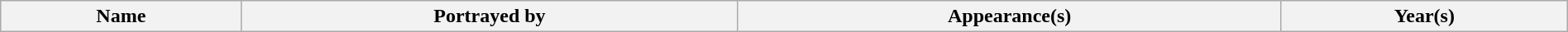<table class="wikitable" style="width:100%;">
<tr>
<th>Name</th>
<th>Portrayed by</th>
<th>Appearance(s)</th>
<th>Year(s)<br>

</th>
</tr>
</table>
